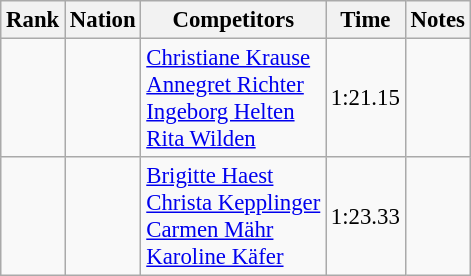<table class="wikitable sortable" style="text-align:center; font-size:95%">
<tr>
<th>Rank</th>
<th>Nation</th>
<th>Competitors</th>
<th>Time</th>
<th>Notes</th>
</tr>
<tr>
<td></td>
<td align=left></td>
<td align=left><a href='#'>Christiane Krause</a><br><a href='#'>Annegret Richter</a><br><a href='#'>Ingeborg Helten</a><br><a href='#'>Rita Wilden</a></td>
<td>1:21.15</td>
<td></td>
</tr>
<tr>
<td></td>
<td align=left></td>
<td align=left><a href='#'>Brigitte Haest</a><br><a href='#'>Christa Kepplinger</a><br><a href='#'>Carmen Mähr</a><br><a href='#'>Karoline Käfer</a></td>
<td>1:23.33</td>
<td></td>
</tr>
</table>
